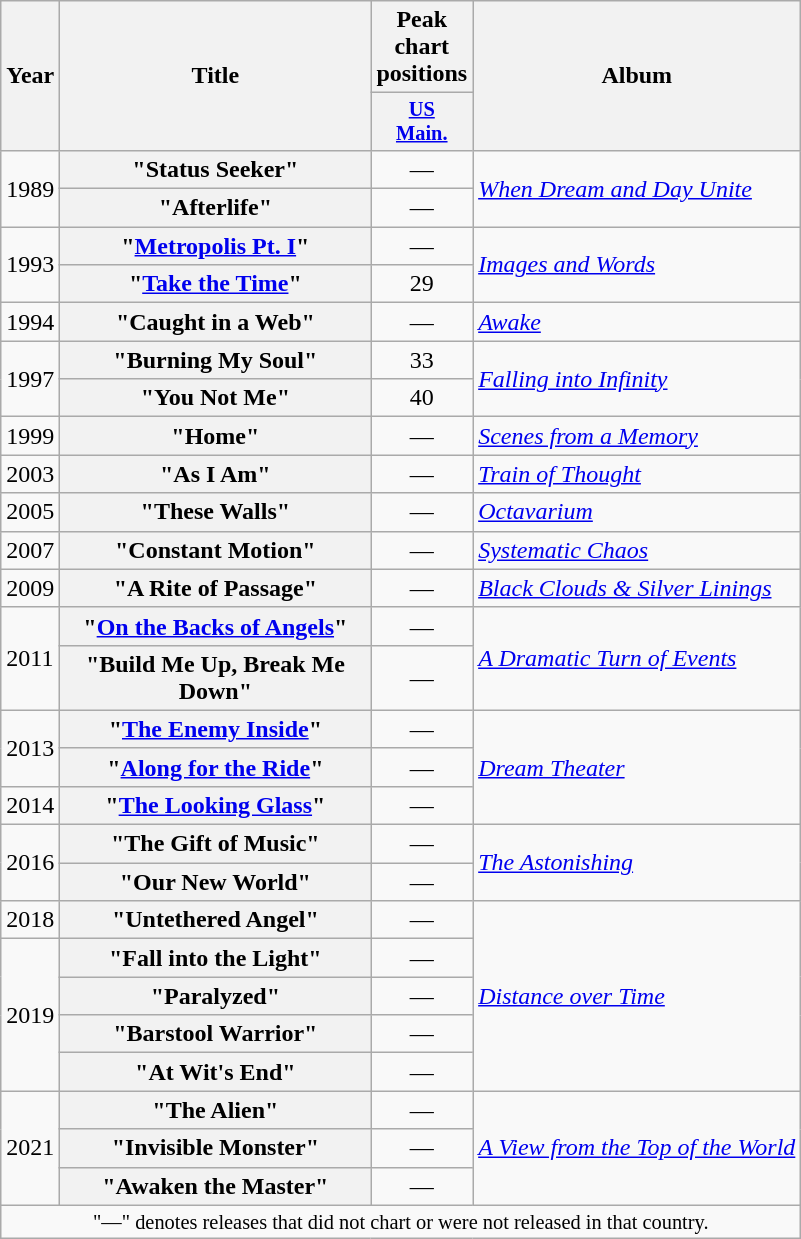<table class="wikitable plainrowheaders" border="1">
<tr>
<th scope="col" rowspan="2">Year</th>
<th scope="col" rowspan="2" width="200">Title</th>
<th scope="col" colspan="1">Peak chart positions</th>
<th scope="col" rowspan="2">Album</th>
</tr>
<tr>
<th scope="col" style="width:3em;font-size:85%;"><a href='#'>US<br>Main.</a><br></th>
</tr>
<tr>
<td rowspan="2">1989</td>
<th scope="row">"Status Seeker"</th>
<td align="center">—</td>
<td rowspan="2"><em><a href='#'>When Dream and Day Unite</a></em></td>
</tr>
<tr>
<th scope="row">"Afterlife"</th>
<td align="center">—</td>
</tr>
<tr>
<td rowspan="2">1993</td>
<th scope="row">"<a href='#'>Metropolis Pt. I</a>"</th>
<td align="center">—</td>
<td rowspan="2"><em><a href='#'>Images and Words</a></em></td>
</tr>
<tr>
<th scope="row">"<a href='#'>Take the Time</a>"</th>
<td align="center">29</td>
</tr>
<tr>
<td>1994</td>
<th scope="row">"Caught in a Web"</th>
<td align="center">—</td>
<td><em><a href='#'>Awake</a></em></td>
</tr>
<tr>
<td rowspan="2">1997</td>
<th scope="row">"Burning My Soul"</th>
<td align="center">33</td>
<td rowspan="2"><em><a href='#'>Falling into Infinity</a></em></td>
</tr>
<tr>
<th scope="row">"You Not Me"</th>
<td align="center">40</td>
</tr>
<tr>
<td>1999</td>
<th scope="row">"Home"</th>
<td align="center">—</td>
<td><em><a href='#'>Scenes from a Memory</a></em></td>
</tr>
<tr>
<td>2003</td>
<th scope="row">"As I Am"</th>
<td align="center">—</td>
<td><em><a href='#'>Train of Thought</a></em></td>
</tr>
<tr>
<td>2005</td>
<th scope="row">"These Walls"</th>
<td align="center">—</td>
<td><em><a href='#'>Octavarium</a></em></td>
</tr>
<tr>
<td>2007</td>
<th scope="row">"Constant Motion"</th>
<td align="center">—</td>
<td><em><a href='#'>Systematic Chaos</a></em></td>
</tr>
<tr>
<td>2009</td>
<th scope="row">"A Rite of Passage"</th>
<td align="center">—</td>
<td><em><a href='#'>Black Clouds & Silver Linings</a></em></td>
</tr>
<tr>
<td rowspan="2">2011</td>
<th scope="row">"<a href='#'>On the Backs of Angels</a>"</th>
<td align="center">—</td>
<td rowspan="2"><em><a href='#'>A Dramatic Turn of Events</a></em></td>
</tr>
<tr>
<th scope="row">"Build Me Up, Break Me Down"</th>
<td align="center">—</td>
</tr>
<tr>
<td rowspan="2">2013</td>
<th scope="row">"<a href='#'>The Enemy Inside</a>"</th>
<td align="center">—</td>
<td rowspan="3"><em><a href='#'>Dream Theater</a></em></td>
</tr>
<tr>
<th scope="row">"<a href='#'>Along for the Ride</a>"</th>
<td align="center">—</td>
</tr>
<tr>
<td>2014</td>
<th scope="row">"<a href='#'>The Looking Glass</a>"</th>
<td align="center">—</td>
</tr>
<tr>
<td rowspan="2">2016</td>
<th scope="row">"The Gift of Music"</th>
<td align="center">—</td>
<td rowspan="2"><em><a href='#'>The Astonishing</a></em></td>
</tr>
<tr>
<th scope="row">"Our New World"</th>
<td align="center">—</td>
</tr>
<tr>
<td>2018</td>
<th scope="row">"Untethered Angel"</th>
<td align="center">—</td>
<td rowspan="5"><em><a href='#'>Distance over Time</a></em></td>
</tr>
<tr>
<td rowspan="4">2019</td>
<th scope="row">"Fall into the Light"</th>
<td align="center">—</td>
</tr>
<tr>
<th scope="row">"Paralyzed"</th>
<td align="center">—</td>
</tr>
<tr>
<th scope="row">"Barstool Warrior"</th>
<td align="center">—</td>
</tr>
<tr>
<th scope="row">"At Wit's End"</th>
<td align="center">—</td>
</tr>
<tr>
<td rowspan="3">2021</td>
<th scope="row">"The Alien"</th>
<td align="center">—</td>
<td rowspan="3"><em><a href='#'>A View from the Top of the World</a></em></td>
</tr>
<tr>
<th scope="row">"Invisible Monster"</th>
<td align="center">—</td>
</tr>
<tr>
<th scope="row">"Awaken the Master"</th>
<td align="center">—</td>
</tr>
<tr>
<td align="center" colspan="4" style="font-size: 85%">"—" denotes releases that did not chart or were not released in that country.</td>
</tr>
</table>
